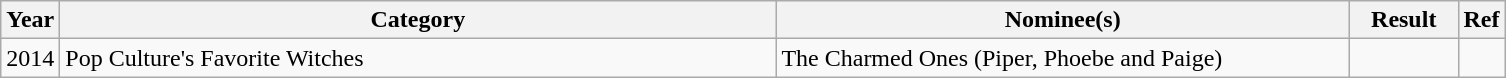<table class="wikitable">
<tr>
<th>Year</th>
<th width=470>Category</th>
<th width=375>Nominee(s)</th>
<th width=65>Result</th>
<th>Ref</th>
</tr>
<tr>
<td>2014</td>
<td>Pop Culture's Favorite Witches</td>
<td>The Charmed Ones (Piper, Phoebe and Paige)</td>
<td></td>
<td></td>
</tr>
</table>
